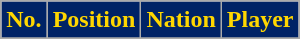<table class="wikitable sortable">
<tr>
<th style="background:#002366; color:gold;" scope="col">No.</th>
<th style="background:#002366; color:gold;" scope="col">Position</th>
<th style="background:#002366; color:gold;" scope="col">Nation</th>
<th style="background:#002366; color:gold;" scope="col">Player</th>
</tr>
<tr>
</tr>
</table>
